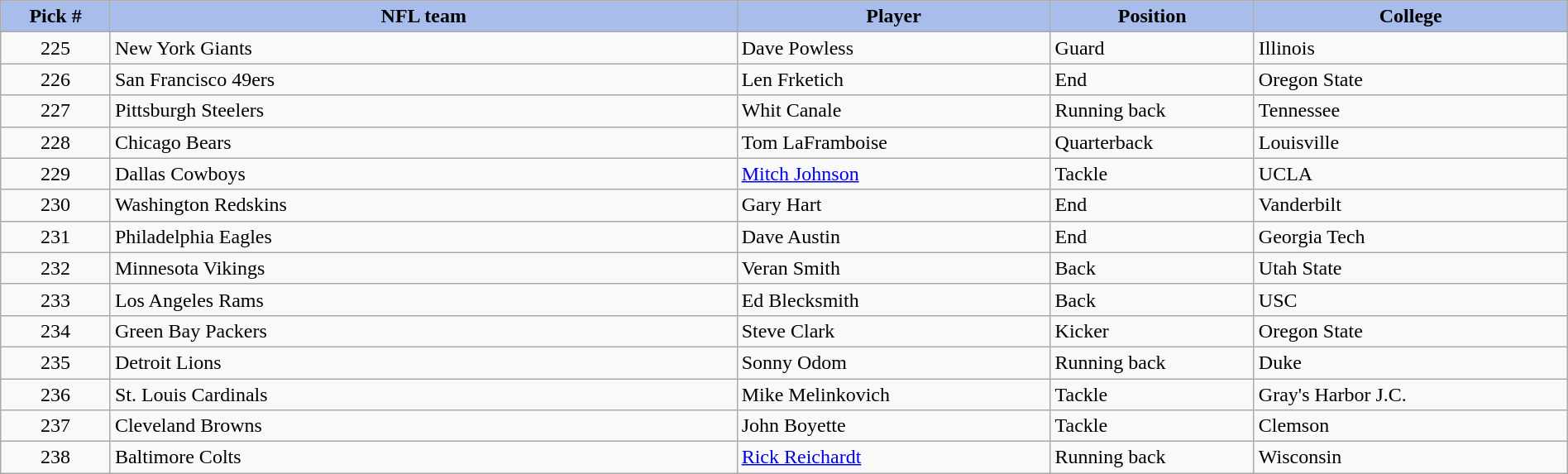<table class="wikitable sortable sortable" style="width: 100%">
<tr>
<th style="background:#A8BDEC;" width=7%>Pick #</th>
<th width=40% style="background:#A8BDEC;">NFL team</th>
<th width=20% style="background:#A8BDEC;">Player</th>
<th width=13% style="background:#A8BDEC;">Position</th>
<th style="background:#A8BDEC;">College</th>
</tr>
<tr>
<td align=center>225</td>
<td>New York Giants</td>
<td>Dave Powless</td>
<td>Guard</td>
<td>Illinois</td>
</tr>
<tr>
<td align=center>226</td>
<td>San Francisco 49ers</td>
<td>Len Frketich</td>
<td>End</td>
<td>Oregon State</td>
</tr>
<tr>
<td align=center>227</td>
<td>Pittsburgh Steelers</td>
<td>Whit Canale</td>
<td>Running back</td>
<td>Tennessee</td>
</tr>
<tr>
<td align=center>228</td>
<td>Chicago Bears</td>
<td>Tom LaFramboise</td>
<td>Quarterback</td>
<td>Louisville</td>
</tr>
<tr>
<td align=center>229</td>
<td>Dallas Cowboys</td>
<td><a href='#'>Mitch Johnson</a></td>
<td>Tackle</td>
<td>UCLA</td>
</tr>
<tr>
<td align=center>230</td>
<td>Washington Redskins</td>
<td>Gary Hart</td>
<td>End</td>
<td>Vanderbilt</td>
</tr>
<tr>
<td align=center>231</td>
<td>Philadelphia Eagles</td>
<td>Dave Austin</td>
<td>End</td>
<td>Georgia Tech</td>
</tr>
<tr>
<td align=center>232</td>
<td>Minnesota Vikings</td>
<td>Veran Smith</td>
<td>Back</td>
<td>Utah State</td>
</tr>
<tr>
<td align=center>233</td>
<td>Los Angeles Rams</td>
<td>Ed Blecksmith</td>
<td>Back</td>
<td>USC</td>
</tr>
<tr>
<td align=center>234</td>
<td>Green Bay Packers</td>
<td>Steve Clark</td>
<td>Kicker</td>
<td>Oregon State</td>
</tr>
<tr>
<td align=center>235</td>
<td>Detroit Lions</td>
<td>Sonny Odom</td>
<td>Running back</td>
<td>Duke</td>
</tr>
<tr>
<td align=center>236</td>
<td>St. Louis Cardinals</td>
<td>Mike Melinkovich</td>
<td>Tackle</td>
<td>Gray's Harbor J.C.</td>
</tr>
<tr>
<td align=center>237</td>
<td>Cleveland Browns</td>
<td>John Boyette</td>
<td>Tackle</td>
<td>Clemson</td>
</tr>
<tr>
<td align=center>238</td>
<td>Baltimore Colts</td>
<td><a href='#'>Rick Reichardt</a></td>
<td>Running back</td>
<td>Wisconsin</td>
</tr>
</table>
